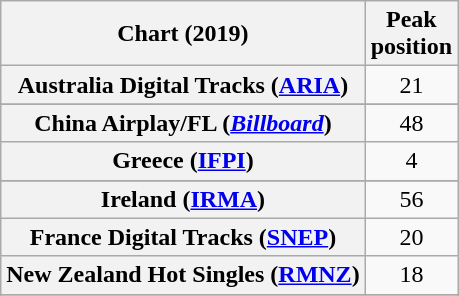<table class="wikitable sortable plainrowheaders" style="text-align:center">
<tr>
<th scope="col">Chart (2019)</th>
<th scope="col">Peak<br>position</th>
</tr>
<tr>
<th scope="row">Australia Digital Tracks (<a href='#'>ARIA</a>)</th>
<td>21</td>
</tr>
<tr>
</tr>
<tr>
<th scope="row">China Airplay/FL (<em><a href='#'>Billboard</a></em>)</th>
<td>48</td>
</tr>
<tr>
<th scope="row">Greece (<a href='#'>IFPI</a>)</th>
<td>4</td>
</tr>
<tr>
</tr>
<tr>
</tr>
<tr>
<th scope="row">Ireland (<a href='#'>IRMA</a>)</th>
<td>56</td>
</tr>
<tr>
<th scope="row">France Digital Tracks (<a href='#'>SNEP</a>)</th>
<td>20</td>
</tr>
<tr>
<th scope="row">New Zealand Hot Singles (<a href='#'>RMNZ</a>)</th>
<td>18</td>
</tr>
<tr>
</tr>
<tr>
</tr>
<tr>
</tr>
<tr>
</tr>
<tr>
</tr>
</table>
